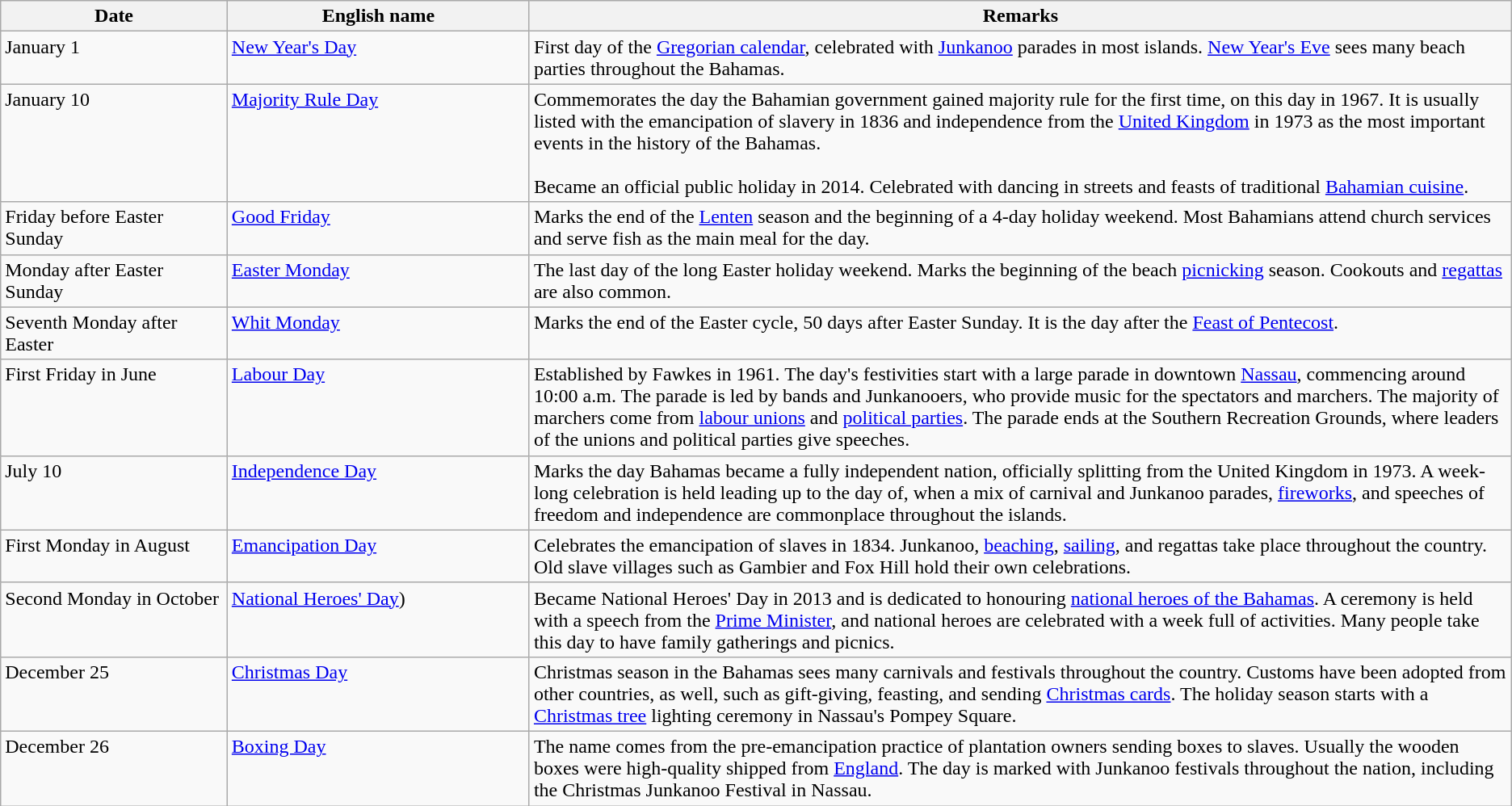<table class="wikitable sortable plainrowheaders">
<tr>
<th style="width:15%;">Date</th>
<th style="width:20%;">English name</th>
<th>Remarks</th>
</tr>
<tr valign=top>
<td>January 1</td>
<td><a href='#'>New Year's Day</a></td>
<td>First day of the <a href='#'>Gregorian calendar</a>, celebrated with <a href='#'>Junkanoo</a> parades in most islands. <a href='#'>New Year's Eve</a> sees many beach parties throughout the Bahamas.</td>
</tr>
<tr valign=top>
<td>January 10</td>
<td><a href='#'>Majority Rule Day</a></td>
<td>Commemorates the day the Bahamian government gained majority rule for the first time, on this day in 1967. It is usually listed with the emancipation of slavery in 1836 and independence from the <a href='#'>United Kingdom</a> in 1973 as the most important events in the history of the Bahamas.<br><br>Became an official public holiday in 2014. Celebrated with dancing in streets and feasts of traditional <a href='#'>Bahamian cuisine</a>.</td>
</tr>
<tr valign=top>
<td>Friday before Easter Sunday</td>
<td><a href='#'>Good Friday</a></td>
<td>Marks the end of the <a href='#'>Lenten</a> season and the beginning of a 4-day holiday weekend. Most Bahamians attend church services and serve fish as the main meal for the day.</td>
</tr>
<tr valign=top>
<td>Monday after Easter Sunday</td>
<td><a href='#'>Easter Monday</a></td>
<td>The last day of the long Easter holiday weekend. Marks the beginning of the beach <a href='#'>picnicking</a> season. Cookouts and <a href='#'>regattas</a> are also common.</td>
</tr>
<tr valign=top>
<td>Seventh Monday after Easter</td>
<td><a href='#'>Whit Monday</a></td>
<td>Marks the end of the Easter cycle, 50 days after Easter Sunday. It is the day after the <a href='#'>Feast of Pentecost</a>.</td>
</tr>
<tr valign=top>
<td>First Friday in June</td>
<td><a href='#'>Labour Day</a></td>
<td>Established by Fawkes in 1961. The day's festivities start with a large parade in downtown <a href='#'>Nassau</a>, commencing around 10:00 a.m. The parade is led by bands and Junkanooers, who provide music for the spectators and marchers. The majority of marchers come from <a href='#'>labour unions</a> and <a href='#'>political parties</a>. The parade ends at the Southern Recreation Grounds, where leaders of the unions and political parties give speeches.</td>
</tr>
<tr valign=top>
<td>July 10</td>
<td><a href='#'>Independence Day</a></td>
<td>Marks the day Bahamas became a fully independent nation, officially splitting from the United Kingdom in 1973. A week-long celebration is held leading up to the day of, when a mix of carnival and Junkanoo parades, <a href='#'>fireworks</a>, and speeches of freedom and independence are commonplace throughout the islands.</td>
</tr>
<tr valign=top>
<td>First Monday in August</td>
<td><a href='#'>Emancipation Day</a></td>
<td>Celebrates the emancipation of slaves in 1834. Junkanoo, <a href='#'>beaching</a>, <a href='#'>sailing</a>, and regattas take place throughout the country. Old slave villages such as Gambier and Fox Hill hold their own celebrations.</td>
</tr>
<tr valign=top>
<td>Second Monday in October</td>
<td><a href='#'>National Heroes' Day</a>)</td>
<td>Became National Heroes' Day in 2013 and is dedicated to honouring <a href='#'>national heroes of the Bahamas</a>. A ceremony is held with a speech from the <a href='#'>Prime Minister</a>, and national heroes are celebrated with a week full of activities. Many people take this day to have family gatherings and picnics.</td>
</tr>
<tr valign=top>
<td>December 25</td>
<td><a href='#'>Christmas Day</a></td>
<td>Christmas season in the Bahamas sees many carnivals and festivals throughout the country. Customs have been adopted from other countries, as well, such as gift-giving, feasting, and sending <a href='#'>Christmas cards</a>. The holiday season starts with a <a href='#'>Christmas tree</a> lighting ceremony in Nassau's Pompey Square.</td>
</tr>
<tr valign=top>
<td>December 26</td>
<td><a href='#'>Boxing Day</a></td>
<td>The name comes from the pre-emancipation practice of plantation owners sending boxes to slaves. Usually the wooden boxes were high-quality shipped from <a href='#'>England</a>. The day is marked with Junkanoo festivals throughout the nation, including the Christmas Junkanoo Festival in Nassau.</td>
</tr>
</table>
